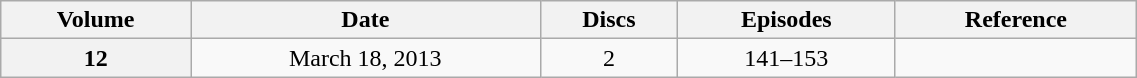<table class="wikitable" style="text-align: center; width: 60%;">
<tr>
<th scope="col" 175px;>Volume</th>
<th scope="col" 125px;>Date</th>
<th scope="col">Discs</th>
<th scope="col">Episodes</th>
<th scope="col">Reference</th>
</tr>
<tr>
<th scope="row">12</th>
<td>March 18, 2013</td>
<td>2</td>
<td>141–153</td>
<td></td>
</tr>
</table>
